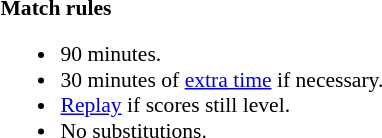<table style="width:100%; font-size:90%;">
<tr>
<td><br><strong>Match rules</strong><ul><li>90 minutes.</li><li>30 minutes of <a href='#'>extra time</a> if necessary.</li><li><a href='#'>Replay</a> if scores still level.</li><li>No substitutions.</li></ul></td>
</tr>
</table>
